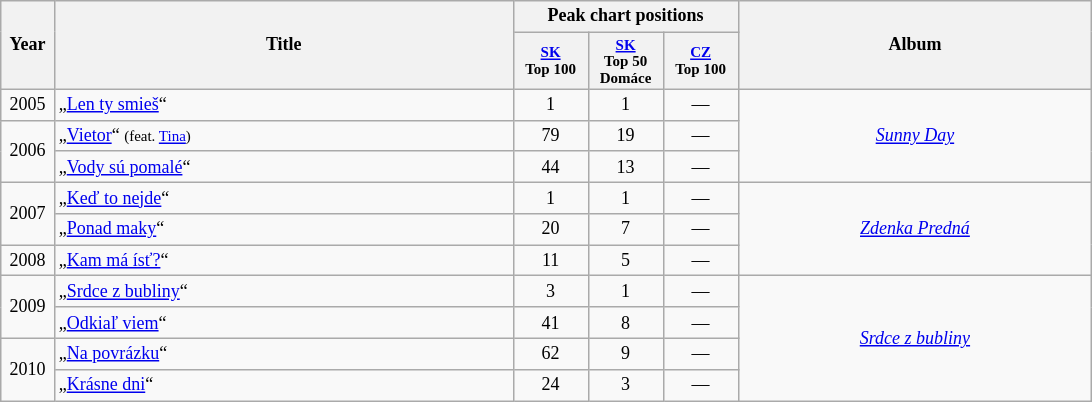<table class="wikitable" style="font-size: 9pt; text-align:center;">
<tr>
<th rowspan="2" style="width:30px;">Year</th>
<th rowspan="2" style="width:300px;">Title</th>
<th colspan="3">Peak chart positions</th>
<th rowspan="2" style="width:230px;">Album</th>
</tr>
<tr style="font-size:smaller;">
<th style="width:45px;"><a href='#'>SK</a><br> Top 100</th>
<th style="width:45px;"><a href='#'>SK</a> <br>Top 50 Domáce</th>
<th style="width:45px;"><a href='#'>CZ</a><br> Top 100</th>
</tr>
<tr>
<td>2005</td>
<td align="left">„<a href='#'>Len ty smieš</a>“ </td>
<td>1</td>
<td>1</td>
<td>—</td>
<td rowspan="3"><em><a href='#'>Sunny Day</a></em></td>
</tr>
<tr>
<td rowspan="2">2006</td>
<td align="left">„<a href='#'>Vietor</a>“ <small>(feat. <a href='#'>Tina</a>)</small></td>
<td>79</td>
<td>19</td>
<td>—</td>
</tr>
<tr>
<td align="left">„<a href='#'>Vody sú pomalé</a>“</td>
<td>44</td>
<td>13</td>
<td>—</td>
</tr>
<tr>
<td rowspan="2">2007</td>
<td align="left">„<a href='#'>Keď to nejde</a>“</td>
<td>1</td>
<td>1</td>
<td>—</td>
<td rowspan="3"><em><a href='#'>Zdenka Predná</a></em></td>
</tr>
<tr>
<td align="left">„<a href='#'>Ponad maky</a>“</td>
<td>20</td>
<td>7</td>
<td>—</td>
</tr>
<tr>
<td>2008</td>
<td align="left">„<a href='#'>Kam má ísť?</a>“</td>
<td>11</td>
<td>5</td>
<td>—</td>
</tr>
<tr>
<td rowspan="2">2009</td>
<td align="left">„<a href='#'>Srdce z bubliny</a>“</td>
<td>3</td>
<td>1</td>
<td>—</td>
<td rowspan="4"><em><a href='#'>Srdce z bubliny</a></em></td>
</tr>
<tr>
<td align="left">„<a href='#'>Odkiaľ viem</a>“</td>
<td>41</td>
<td>8</td>
<td>—</td>
</tr>
<tr>
<td rowspan="2">2010</td>
<td align="left">„<a href='#'>Na povrázku</a>“</td>
<td>62</td>
<td>9</td>
<td>—</td>
</tr>
<tr>
<td align="left">„<a href='#'>Krásne dni</a>“</td>
<td>24</td>
<td>3</td>
<td>—</td>
</tr>
</table>
